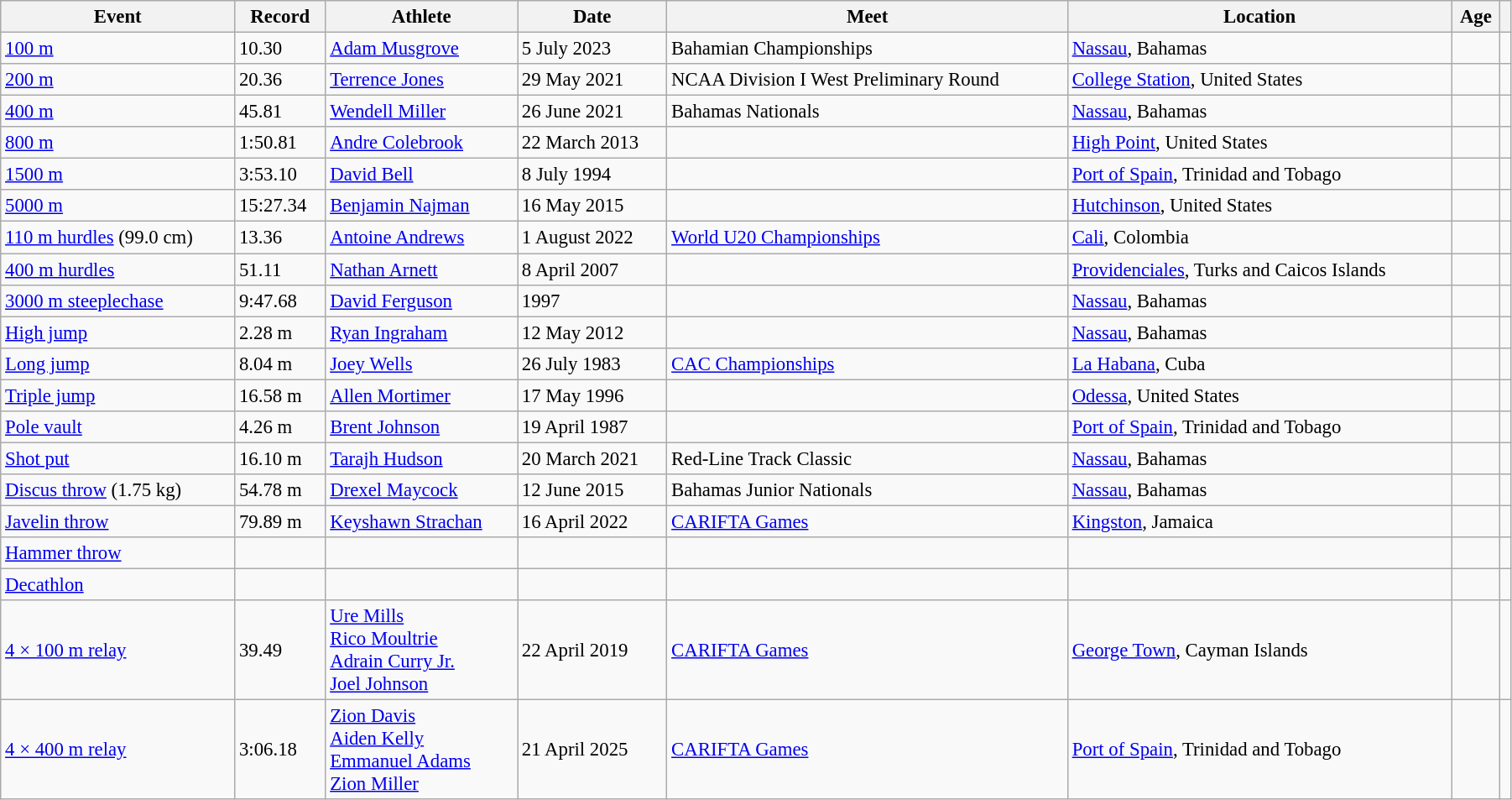<table class="wikitable" style="font-size:95%; width: 95%;">
<tr>
<th>Event</th>
<th>Record</th>
<th>Athlete</th>
<th>Date</th>
<th>Meet</th>
<th>Location</th>
<th>Age</th>
<th></th>
</tr>
<tr>
<td><a href='#'>100 m</a></td>
<td>10.30 </td>
<td><a href='#'>Adam Musgrove</a></td>
<td>5 July 2023</td>
<td>Bahamian Championships</td>
<td><a href='#'>Nassau</a>, Bahamas</td>
<td></td>
<td></td>
</tr>
<tr>
<td><a href='#'>200 m</a></td>
<td>20.36 </td>
<td><a href='#'>Terrence Jones</a></td>
<td>29 May 2021</td>
<td>NCAA Division I West Preliminary Round</td>
<td><a href='#'>College Station</a>, United States</td>
<td></td>
<td></td>
</tr>
<tr>
<td><a href='#'>400 m</a></td>
<td>45.81</td>
<td><a href='#'>Wendell Miller</a></td>
<td>26 June 2021</td>
<td>Bahamas Nationals</td>
<td><a href='#'>Nassau</a>, Bahamas</td>
<td></td>
<td></td>
</tr>
<tr>
<td><a href='#'>800 m</a></td>
<td>1:50.81</td>
<td><a href='#'>Andre Colebrook</a></td>
<td>22 March 2013</td>
<td></td>
<td><a href='#'>High Point</a>, United States</td>
<td></td>
<td></td>
</tr>
<tr>
<td><a href='#'>1500 m</a></td>
<td>3:53.10</td>
<td><a href='#'>David Bell</a></td>
<td>8 July 1994</td>
<td></td>
<td><a href='#'>Port of Spain</a>, Trinidad and Tobago</td>
<td></td>
<td></td>
</tr>
<tr>
<td><a href='#'>5000 m</a></td>
<td>15:27.34</td>
<td><a href='#'>Benjamin Najman</a></td>
<td>16 May 2015</td>
<td></td>
<td><a href='#'>Hutchinson</a>, United States</td>
<td></td>
<td></td>
</tr>
<tr>
<td><a href='#'>110 m hurdles</a> (99.0 cm)</td>
<td>13.36 </td>
<td><a href='#'>Antoine Andrews</a></td>
<td>1 August 2022</td>
<td><a href='#'>World U20 Championships</a></td>
<td><a href='#'>Cali</a>, Colombia</td>
<td></td>
<td></td>
</tr>
<tr>
<td><a href='#'>400 m hurdles</a></td>
<td>51.11</td>
<td><a href='#'>Nathan Arnett</a></td>
<td>8 April 2007</td>
<td></td>
<td><a href='#'>Providenciales</a>, Turks and Caicos Islands</td>
<td></td>
<td></td>
</tr>
<tr>
<td><a href='#'>3000 m steeplechase</a></td>
<td>9:47.68</td>
<td><a href='#'>David Ferguson</a></td>
<td>1997</td>
<td></td>
<td><a href='#'>Nassau</a>, Bahamas</td>
<td></td>
<td></td>
</tr>
<tr>
<td><a href='#'>High jump</a></td>
<td>2.28 m</td>
<td><a href='#'>Ryan Ingraham</a></td>
<td>12 May 2012</td>
<td></td>
<td><a href='#'>Nassau</a>, Bahamas</td>
<td></td>
<td></td>
</tr>
<tr>
<td><a href='#'>Long jump</a></td>
<td>8.04 m</td>
<td><a href='#'>Joey Wells</a></td>
<td>26 July 1983</td>
<td><a href='#'>CAC Championships</a></td>
<td><a href='#'>La Habana</a>, Cuba</td>
<td></td>
<td></td>
</tr>
<tr>
<td><a href='#'>Triple jump</a></td>
<td>16.58 m</td>
<td><a href='#'>Allen Mortimer</a></td>
<td>17 May 1996</td>
<td></td>
<td><a href='#'>Odessa</a>, United States</td>
<td></td>
<td></td>
</tr>
<tr>
<td><a href='#'>Pole vault</a></td>
<td>4.26 m</td>
<td><a href='#'>Brent Johnson</a></td>
<td>19 April 1987</td>
<td></td>
<td><a href='#'>Port of Spain</a>, Trinidad and Tobago</td>
<td></td>
<td></td>
</tr>
<tr>
<td><a href='#'>Shot put</a></td>
<td>16.10 m</td>
<td><a href='#'>Tarajh Hudson</a></td>
<td>20 March 2021</td>
<td>Red-Line Track Classic</td>
<td><a href='#'>Nassau</a>, Bahamas</td>
<td></td>
<td></td>
</tr>
<tr>
<td><a href='#'>Discus throw</a> (1.75 kg)</td>
<td>54.78 m</td>
<td><a href='#'>Drexel Maycock</a></td>
<td>12 June 2015</td>
<td>Bahamas Junior Nationals</td>
<td><a href='#'>Nassau</a>, Bahamas</td>
<td></td>
<td></td>
</tr>
<tr>
<td><a href='#'>Javelin throw</a></td>
<td>79.89 m</td>
<td><a href='#'>Keyshawn Strachan</a></td>
<td>16 April 2022</td>
<td><a href='#'>CARIFTA Games</a></td>
<td><a href='#'>Kingston</a>, Jamaica</td>
<td></td>
<td></td>
</tr>
<tr>
<td><a href='#'>Hammer throw</a></td>
<td></td>
<td></td>
<td></td>
<td></td>
<td></td>
<td></td>
<td></td>
</tr>
<tr>
<td><a href='#'>Decathlon</a></td>
<td></td>
<td></td>
<td></td>
<td></td>
<td></td>
<td></td>
<td></td>
</tr>
<tr>
<td><a href='#'>4 × 100 m relay</a></td>
<td>39.49</td>
<td><a href='#'>Ure Mills</a><br><a href='#'>Rico Moultrie</a><br><a href='#'>Adrain Curry Jr.</a><br><a href='#'>Joel Johnson</a></td>
<td>22 April 2019</td>
<td><a href='#'>CARIFTA Games</a></td>
<td><a href='#'>George Town</a>, Cayman Islands</td>
<td><br><br><br></td>
<td></td>
</tr>
<tr>
<td><a href='#'>4 × 400 m relay</a></td>
<td>3:06.18</td>
<td><a href='#'>Zion Davis</a><br><a href='#'>Aiden Kelly</a><br><a href='#'>Emmanuel Adams</a><br><a href='#'>Zion Miller</a></td>
<td>21 April 2025</td>
<td><a href='#'>CARIFTA Games</a></td>
<td><a href='#'>Port of Spain</a>, Trinidad and Tobago</td>
<td></td>
<td></td>
</tr>
</table>
